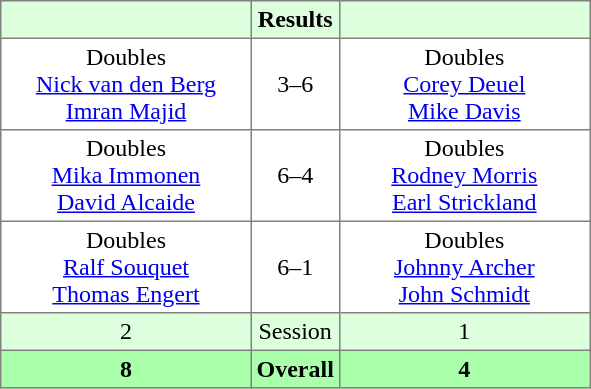<table border="1" cellpadding="3" style="border-collapse: collapse;">
<tr bgcolor="#ddffdd">
<th width="160"></th>
<th>Results</th>
<th width="160"></th>
</tr>
<tr>
<td align="center">Doubles<br><a href='#'>Nick van den Berg</a><br><a href='#'>Imran Majid</a></td>
<td align="center">3–6</td>
<td align="center">Doubles<br><a href='#'>Corey Deuel</a><br><a href='#'>Mike Davis</a></td>
</tr>
<tr>
<td align="center">Doubles<br><a href='#'>Mika Immonen</a><br><a href='#'>David Alcaide</a></td>
<td align="center">6–4</td>
<td align="center">Doubles<br><a href='#'>Rodney Morris</a><br><a href='#'>Earl Strickland</a></td>
</tr>
<tr>
<td align="center">Doubles<br><a href='#'>Ralf Souquet</a><br><a href='#'>Thomas Engert</a></td>
<td align="center">6–1</td>
<td align="center">Doubles<br><a href='#'>Johnny Archer</a><br><a href='#'>John Schmidt</a></td>
</tr>
<tr bgcolor="#ddffdd">
<td align="center">2</td>
<td align="center">Session</td>
<td align="center">1</td>
</tr>
<tr bgcolor="#aaffaa">
<th align="center">8</th>
<th align="center">Overall</th>
<th align="center">4</th>
</tr>
</table>
